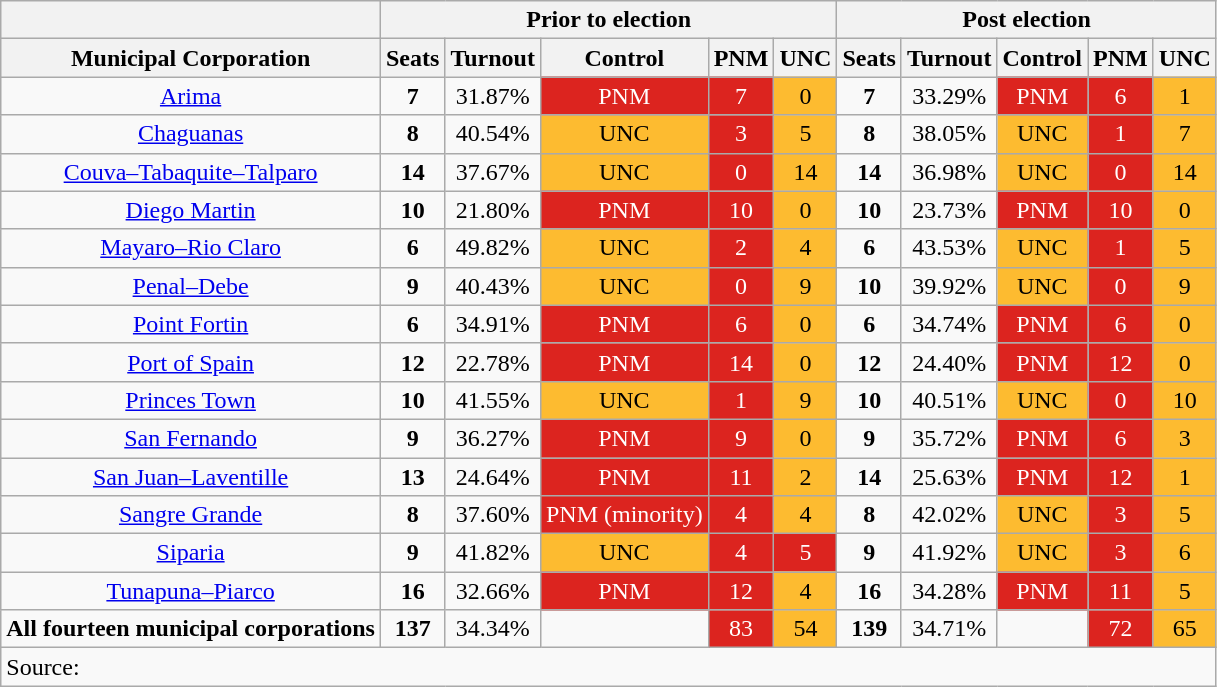<table class="wikitable sortable" style="text-align:center">
<tr>
<th></th>
<th colspan="5">Prior to election</th>
<th colspan="5">Post election</th>
</tr>
<tr>
<th>Municipal Corporation</th>
<th>Seats</th>
<th>Turnout</th>
<th>Control</th>
<th>PNM</th>
<th>UNC</th>
<th>Seats</th>
<th>Turnout</th>
<th>Control</th>
<th>PNM</th>
<th>UNC</th>
</tr>
<tr>
<td><a href='#'>Arima</a></td>
<td><strong>7</strong></td>
<td>31.87%</td>
<td style="color:white; background:#DC241f;">PNM</td>
<td style="color:white; background:#DC241f;">7</td>
<td style="background:#FDBB30;">0</td>
<td><strong>7</strong></td>
<td>33.29%</td>
<td style="color:white; background:#DC241f;">PNM</td>
<td style="color:white; background:#DC241f;">6</td>
<td style="background:#FDBB30;">1</td>
</tr>
<tr>
<td><a href='#'>Chaguanas</a></td>
<td><strong>8</strong></td>
<td>40.54%</td>
<td style="background:#FDBB30;">UNC</td>
<td style="color:white; background:#DC241f;">3</td>
<td style="background:#FDBB30;">5</td>
<td><strong>8</strong></td>
<td>38.05%</td>
<td style="background:#FDBB30;">UNC</td>
<td style="color:white; background:#DC241f;">1</td>
<td style="background:#FDBB30;">7</td>
</tr>
<tr>
<td><a href='#'>Couva–Tabaquite–Talparo</a></td>
<td><strong>14</strong></td>
<td>37.67%</td>
<td style="background:#FDBB30;">UNC</td>
<td style="color:white; background:#DC241f;">0</td>
<td style="background:#FDBB30;">14</td>
<td><strong>14</strong></td>
<td>36.98%</td>
<td style="background:#FDBB30;">UNC</td>
<td style="color:white; background:#DC241f;">0</td>
<td style="background:#FDBB30;">14</td>
</tr>
<tr>
<td><a href='#'>Diego Martin</a></td>
<td><strong>10</strong></td>
<td>21.80%</td>
<td style="color:white; background:#DC241f;">PNM</td>
<td style="color:white; background:#DC241f;">10</td>
<td style="background:#FDBB30;">0</td>
<td><strong>10</strong></td>
<td>23.73%</td>
<td style="color:white; background:#DC241f;">PNM</td>
<td style="color:white; background:#DC241f;">10</td>
<td style="background:#FDBB30;">0</td>
</tr>
<tr>
<td><a href='#'>Mayaro–Rio Claro</a></td>
<td><strong>6</strong></td>
<td>49.82%</td>
<td style="background:#FDBB30;">UNC</td>
<td style="color:white; background:#DC241f;">2</td>
<td style="background:#FDBB30;">4</td>
<td><strong>6</strong></td>
<td>43.53%</td>
<td style="background:#FDBB30;">UNC</td>
<td style="color:white; background:#DC241f;">1</td>
<td style="background:#FDBB30;">5</td>
</tr>
<tr>
<td><a href='#'>Penal–Debe</a></td>
<td><strong>9</strong></td>
<td>40.43%</td>
<td style="background:#FDBB30;">UNC</td>
<td style="color:white; background:#DC241f;">0</td>
<td style="background:#FDBB30;">9</td>
<td><strong>10</strong></td>
<td>39.92%</td>
<td style="background:#FDBB30;">UNC</td>
<td style="color:white; background:#DC241f;">0</td>
<td style="background:#FDBB30;">9</td>
</tr>
<tr>
<td><a href='#'>Point Fortin</a></td>
<td><strong>6</strong></td>
<td>34.91%</td>
<td style="color:white; background:#DC241f;">PNM</td>
<td style="color:white; background:#DC241f;">6</td>
<td style="background:#FDBB30;">0</td>
<td><strong>6</strong></td>
<td>34.74%</td>
<td style="color:white; background:#DC241f;">PNM</td>
<td style="color:white; background:#DC241f;">6</td>
<td style="background:#FDBB30;">0</td>
</tr>
<tr>
<td><a href='#'>Port of Spain</a></td>
<td><strong>12</strong></td>
<td>22.78%</td>
<td style="color:white; background:#DC241f;">PNM</td>
<td style="color:white; background:#DC241f;">14</td>
<td style="background:#FDBB30;">0</td>
<td><strong>12</strong></td>
<td>24.40%</td>
<td style="color:white; background:#DC241f;">PNM</td>
<td style="color:white; background:#DC241f;">12</td>
<td style="background:#FDBB30;">0</td>
</tr>
<tr>
<td><a href='#'>Princes Town</a></td>
<td><strong>10</strong></td>
<td>41.55%</td>
<td style="background:#FDBB30;">UNC</td>
<td style="color:white; background:#DC241f;">1</td>
<td style="background:#FDBB30;">9</td>
<td><strong>10</strong></td>
<td>40.51%</td>
<td style="background:#FDBB30;">UNC</td>
<td style="color:white; background:#DC241f;">0</td>
<td style="background:#FDBB30;">10</td>
</tr>
<tr>
<td><a href='#'>San Fernando</a></td>
<td><strong>9</strong></td>
<td>36.27%</td>
<td style="color:white; background:#DC241f;">PNM</td>
<td style="color:white; background:#DC241f;">9</td>
<td style="background:#FDBB30;">0</td>
<td><strong>9</strong></td>
<td>35.72%</td>
<td style="color:white; background:#DC241f;">PNM</td>
<td style="color:white; background:#DC241f;">6</td>
<td style="background:#FDBB30;">3</td>
</tr>
<tr>
<td><a href='#'>San Juan–Laventille</a></td>
<td><strong>13</strong></td>
<td>24.64%</td>
<td style="color:white; background:#DC241f;">PNM</td>
<td style="color:white; background:#DC241f;">11</td>
<td style="background:#FDBB30;">2</td>
<td><strong>14</strong></td>
<td>25.63%</td>
<td style="color:white; background:#DC241f;">PNM</td>
<td style="color:white; background:#DC241f;">12</td>
<td style="background:#FDBB30;">1</td>
</tr>
<tr>
<td><a href='#'>Sangre Grande</a></td>
<td><strong>8</strong></td>
<td>37.60%</td>
<td style="color:white; background:#DC241f;">PNM (minority)</td>
<td style="color:white; background:#DC241f;">4</td>
<td style="background:#FDBB30;">4</td>
<td><strong>8</strong></td>
<td>42.02%</td>
<td style="background:#FDBB30;">UNC</td>
<td style="color:white; background:#DC241f;">3</td>
<td style="background:#FDBB30;">5</td>
</tr>
<tr>
<td><a href='#'>Siparia</a></td>
<td><strong>9</strong></td>
<td>41.82%</td>
<td style="background:#FDBB30;">UNC</td>
<td style="color:white; background:#DC241f;">4</td>
<td style="color:white; background:#DC241f;">5</td>
<td><strong>9</strong></td>
<td>41.92%</td>
<td style="background:#FDBB30;">UNC</td>
<td style="color:white; background:#DC241f;">3</td>
<td style="background:#FDBB30;">6</td>
</tr>
<tr>
<td><a href='#'>Tunapuna–Piarco</a></td>
<td><strong>16</strong></td>
<td>32.66%</td>
<td style="color:white; background:#DC241f;">PNM</td>
<td style="color:white; background:#DC241f;">12</td>
<td style="background:#FDBB30;">4</td>
<td><strong>16</strong></td>
<td>34.28%</td>
<td style="color:white; background:#DC241f;">PNM</td>
<td style="color:white; background:#DC241f;">11</td>
<td style="background:#FDBB30;">5</td>
</tr>
<tr>
<td><strong>All fourteen municipal corporations</strong></td>
<td><strong>137</strong></td>
<td>34.34%</td>
<td></td>
<td style="color:white; background:#DC241f;">83</td>
<td style="background:#FDBB30;">54</td>
<td><strong>139</strong></td>
<td>34.71%</td>
<td></td>
<td style="color:white; background:#DC241f;">72</td>
<td style="background:#FDBB30;">65</td>
</tr>
<tr>
<td colspan="11" align="left">Source: </td>
</tr>
</table>
